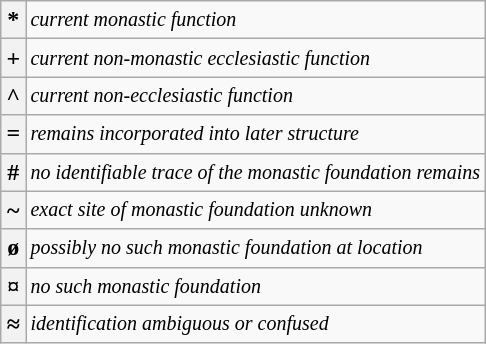<table class="wikitable">
<tr>
<th>*</th>
<td style="font-size:smaller;font-style:italic;">current monastic function</td>
</tr>
<tr>
<th>+</th>
<td style="font-size:smaller;font-style:italic;">current non-monastic ecclesiastic function</td>
</tr>
<tr>
<th>^</th>
<td style="font-size:smaller;font-style:italic;">current non-ecclesiastic function</td>
</tr>
<tr>
<th>=</th>
<td style="font-size:smaller;font-style:italic;">remains incorporated into later structure</td>
</tr>
<tr>
<th>#</th>
<td style="font-size:smaller;font-style:italic;">no identifiable trace of the monastic foundation remains</td>
</tr>
<tr>
<th>~</th>
<td style="font-size:smaller;font-style:italic;">exact site of monastic foundation unknown</td>
</tr>
<tr>
<th>ø</th>
<td style="font-size:smaller;font-style:italic;">possibly no such monastic foundation at location</td>
</tr>
<tr>
<th>¤</th>
<td style="font-size:smaller;font-style:italic;">no such monastic foundation</td>
</tr>
<tr>
<th>≈</th>
<td style="font-size:smaller;font-style:italic;">identification ambiguous or confused</td>
</tr>
</table>
